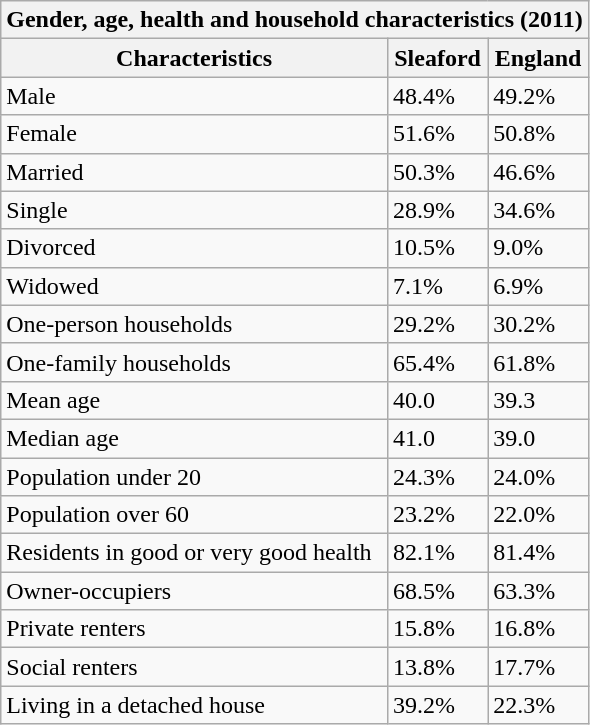<table class="wikitable mw-collapsible mw-collapsed floatright">
<tr>
<th colspan="3">Gender, age, health and household characteristics (2011)</th>
</tr>
<tr>
<th>Characteristics</th>
<th>Sleaford</th>
<th>England</th>
</tr>
<tr>
<td>Male</td>
<td>48.4%</td>
<td>49.2%</td>
</tr>
<tr>
<td>Female</td>
<td>51.6%</td>
<td>50.8%</td>
</tr>
<tr>
<td>Married</td>
<td>50.3%</td>
<td>46.6%</td>
</tr>
<tr>
<td>Single</td>
<td>28.9%</td>
<td>34.6%</td>
</tr>
<tr>
<td>Divorced</td>
<td>10.5%</td>
<td>9.0%</td>
</tr>
<tr>
<td>Widowed</td>
<td>7.1%</td>
<td>6.9%</td>
</tr>
<tr>
<td>One-person households</td>
<td>29.2%</td>
<td>30.2%</td>
</tr>
<tr>
<td>One-family households</td>
<td>65.4%</td>
<td>61.8%</td>
</tr>
<tr>
<td>Mean age</td>
<td>40.0</td>
<td>39.3</td>
</tr>
<tr>
<td>Median age</td>
<td>41.0</td>
<td>39.0</td>
</tr>
<tr>
<td>Population under 20</td>
<td>24.3%</td>
<td>24.0%</td>
</tr>
<tr>
<td>Population over 60</td>
<td>23.2%</td>
<td>22.0%</td>
</tr>
<tr>
<td>Residents in good or very good health</td>
<td>82.1%</td>
<td>81.4%</td>
</tr>
<tr>
<td>Owner-occupiers</td>
<td>68.5%</td>
<td>63.3%</td>
</tr>
<tr>
<td>Private renters</td>
<td>15.8%</td>
<td>16.8%</td>
</tr>
<tr>
<td>Social renters</td>
<td>13.8%</td>
<td>17.7%</td>
</tr>
<tr>
<td>Living in a detached house</td>
<td>39.2%</td>
<td>22.3%</td>
</tr>
</table>
